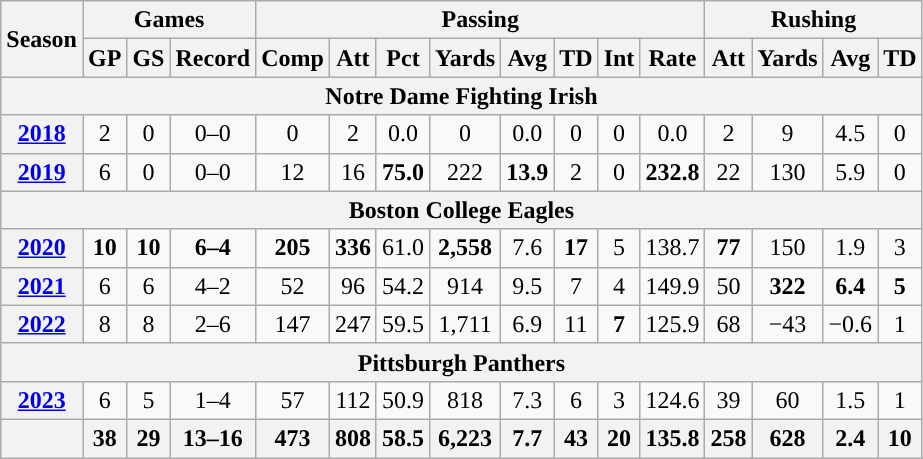<table class="wikitable" style="text-align:center;">
<tr>
<th rowspan="2">Season</th>
<th colspan="3">Games</th>
<th colspan="8">Passing</th>
<th colspan="4">Rushing</th>
</tr>
<tr>
<th>GP</th>
<th>GS</th>
<th>Record</th>
<th>Comp</th>
<th>Att</th>
<th>Pct</th>
<th>Yards</th>
<th>Avg</th>
<th>TD</th>
<th>Int</th>
<th>Rate</th>
<th>Att</th>
<th>Yards</th>
<th>Avg</th>
<th>TD</th>
</tr>
<tr>
<th colspan="16">Notre Dame Fighting Irish</th>
</tr>
<tr>
<th><a href='#'>2018</a></th>
<td>2</td>
<td>0</td>
<td>0–0</td>
<td>0</td>
<td>2</td>
<td>0.0</td>
<td>0</td>
<td>0.0</td>
<td>0</td>
<td>0</td>
<td>0.0</td>
<td>2</td>
<td>9</td>
<td>4.5</td>
<td>0</td>
</tr>
<tr>
<th><a href='#'>2019</a></th>
<td>6</td>
<td>0</td>
<td>0–0</td>
<td>12</td>
<td>16</td>
<td><strong>75.0</strong></td>
<td>222</td>
<td><strong>13.9</strong></td>
<td>2</td>
<td>0</td>
<td><strong>232.8</strong></td>
<td>22</td>
<td>130</td>
<td>5.9</td>
<td>0</td>
</tr>
<tr>
<th colspan="16">Boston College Eagles</th>
</tr>
<tr>
<th><a href='#'>2020</a></th>
<td><strong>10</strong></td>
<td><strong>10</strong></td>
<td><strong>6–4</strong></td>
<td><strong>205</strong></td>
<td><strong>336</strong></td>
<td>61.0</td>
<td><strong>2,558</strong></td>
<td>7.6</td>
<td><strong>17</strong></td>
<td>5</td>
<td>138.7</td>
<td><strong>77</strong></td>
<td>150</td>
<td>1.9</td>
<td>3</td>
</tr>
<tr>
<th><a href='#'>2021</a></th>
<td>6</td>
<td>6</td>
<td>4–2</td>
<td>52</td>
<td>96</td>
<td>54.2</td>
<td>914</td>
<td>9.5</td>
<td>7</td>
<td>4</td>
<td>149.9</td>
<td>50</td>
<td><strong>322</strong></td>
<td><strong>6.4</strong></td>
<td><strong>5</strong></td>
</tr>
<tr>
<th><a href='#'>2022</a></th>
<td>8</td>
<td>8</td>
<td>2–6</td>
<td>147</td>
<td>247</td>
<td>59.5</td>
<td>1,711</td>
<td>6.9</td>
<td>11</td>
<td><strong>7</strong></td>
<td>125.9</td>
<td>68</td>
<td>−43</td>
<td>−0.6</td>
<td>1</td>
</tr>
<tr>
<th colspan="16">Pittsburgh Panthers</th>
</tr>
<tr>
<th><a href='#'>2023</a></th>
<td>6</td>
<td>5</td>
<td>1–4</td>
<td>57</td>
<td>112</td>
<td>50.9</td>
<td>818</td>
<td>7.3</td>
<td>6</td>
<td>3</td>
<td>124.6</td>
<td>39</td>
<td>60</td>
<td>1.5</td>
<td>1</td>
</tr>
<tr>
<th></th>
<th>38</th>
<th>29</th>
<th>13–16</th>
<th>473</th>
<th>808</th>
<th>58.5</th>
<th>6,223</th>
<th>7.7</th>
<th>43</th>
<th>20</th>
<th>135.8</th>
<th>258</th>
<th>628</th>
<th>2.4</th>
<th>10</th>
</tr>
</table>
